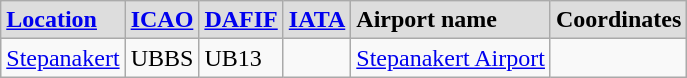<table class="wikitable sortable">
<tr style="font-weight:bold; background:#ddd;">
<td><a href='#'>Location</a></td>
<td><a href='#'>ICAO</a></td>
<td><a href='#'>DAFIF</a></td>
<td><a href='#'>IATA</a></td>
<td>Airport name</td>
<td>Coordinates</td>
</tr>
<tr valign=top>
<td><a href='#'>Stepanakert</a></td>
<td>UBBS</td>
<td>UB13</td>
<td></td>
<td><a href='#'>Stepanakert Airport</a></td>
<td><small></small></td>
</tr>
</table>
